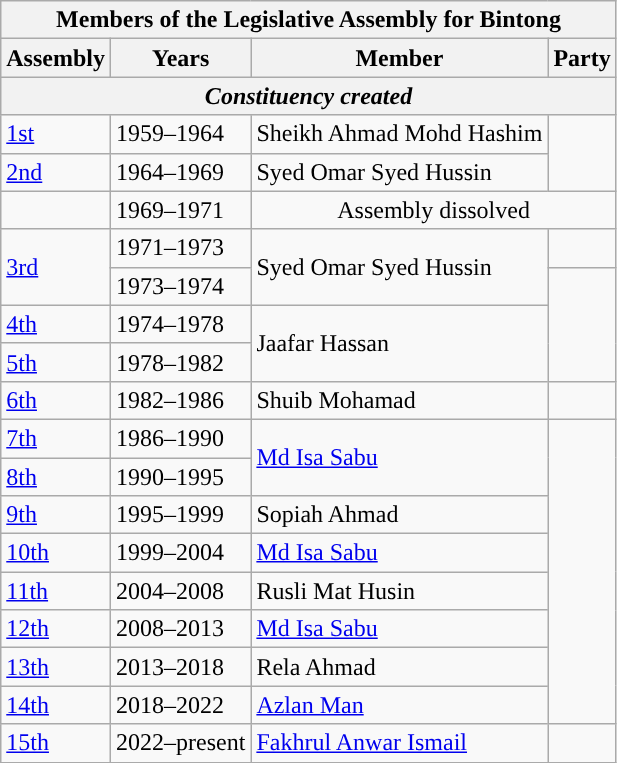<table class=wikitable>
<tr>
<th colspan=4>Members of the Legislative Assembly for Bintong</th>
</tr>
<tr>
<th>Assembly</th>
<th>Years</th>
<th>Member</th>
<th>Party</th>
</tr>
<tr>
<th colspan=4 align=center><em>Constituency created</em></th>
</tr>
<tr>
<td><a href='#'>1st</a></td>
<td>1959–1964</td>
<td>Sheikh Ahmad Mohd Hashim</td>
<td rowspan=2></td>
</tr>
<tr>
<td><a href='#'>2nd</a></td>
<td>1964–1969</td>
<td>Syed Omar Syed Hussin</td>
</tr>
<tr>
<td></td>
<td>1969–1971</td>
<td colspan=2 align=center>Assembly dissolved</td>
</tr>
<tr>
<td rowspan=2><a href='#'>3rd</a></td>
<td>1971–1973</td>
<td rowspan=2>Syed Omar Syed Hussin</td>
<td></td>
</tr>
<tr>
<td>1973–1974</td>
<td rowspan=3></td>
</tr>
<tr>
<td><a href='#'>4th</a></td>
<td>1974–1978</td>
<td rowspan=2>Jaafar Hassan</td>
</tr>
<tr>
<td><a href='#'>5th</a></td>
<td>1978–1982</td>
</tr>
<tr>
<td><a href='#'>6th</a></td>
<td>1982–1986</td>
<td>Shuib Mohamad</td>
<td></td>
</tr>
<tr>
<td><a href='#'>7th</a></td>
<td>1986–1990</td>
<td rowspan=2><a href='#'>Md Isa Sabu</a></td>
<td rowspan=8></td>
</tr>
<tr>
<td><a href='#'>8th</a></td>
<td>1990–1995</td>
</tr>
<tr>
<td><a href='#'>9th</a></td>
<td>1995–1999</td>
<td>Sopiah Ahmad</td>
</tr>
<tr>
<td><a href='#'>10th</a></td>
<td>1999–2004</td>
<td><a href='#'>Md Isa Sabu</a></td>
</tr>
<tr>
<td><a href='#'>11th</a></td>
<td>2004–2008</td>
<td>Rusli Mat Husin</td>
</tr>
<tr>
<td><a href='#'>12th</a></td>
<td>2008–2013</td>
<td><a href='#'>Md Isa Sabu</a></td>
</tr>
<tr>
<td><a href='#'>13th</a></td>
<td>2013–2018</td>
<td>Rela Ahmad</td>
</tr>
<tr>
<td><a href='#'>14th</a></td>
<td>2018–2022</td>
<td><a href='#'>Azlan Man</a></td>
</tr>
<tr>
<td><a href='#'>15th</a></td>
<td>2022–present</td>
<td><a href='#'>Fakhrul Anwar Ismail</a></td>
<td></td>
</tr>
</table>
